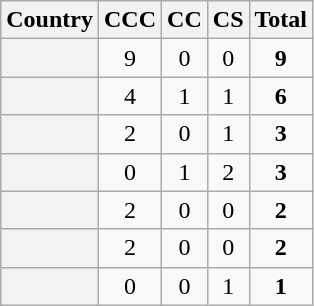<table class="sortable plainrowheaders wikitable">
<tr>
<th scope="col">Country</th>
<th scope="col">CCC</th>
<th scope="col">CC</th>
<th scope="col">CS</th>
<th scope="col">Total</th>
</tr>
<tr>
<th scope=row></th>
<td align=center>9</td>
<td align=center>0</td>
<td align=center>0</td>
<td align=center><strong>9</strong></td>
</tr>
<tr>
<th scope=row></th>
<td align=center>4</td>
<td align=center>1</td>
<td align=center>1</td>
<td align=center><strong>6</strong></td>
</tr>
<tr>
<th scope=row></th>
<td align=center>2</td>
<td align=center>0</td>
<td align=center>1</td>
<td align=center><strong>3</strong></td>
</tr>
<tr>
<th scope=row></th>
<td align=center>0</td>
<td align=center>1</td>
<td align=center>2</td>
<td align=center><strong>3</strong></td>
</tr>
<tr>
<th scope=row></th>
<td align=center>2</td>
<td align=center>0</td>
<td align=center>0</td>
<td align=center><strong>2</strong></td>
</tr>
<tr>
<th scope=row></th>
<td align=center>2</td>
<td align=center>0</td>
<td align=center>0</td>
<td align=center><strong>2</strong></td>
</tr>
<tr>
<th scope=row></th>
<td align=center>0</td>
<td align=center>0</td>
<td align=center>1</td>
<td align=center><strong>1</strong></td>
</tr>
</table>
